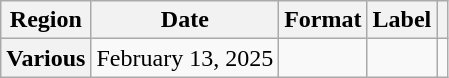<table class="wikitable plainrowheaders">
<tr>
<th scope="col">Region</th>
<th scope="col">Date</th>
<th scope="col">Format</th>
<th scope="col">Label</th>
<th scope="col"></th>
</tr>
<tr>
<th scope="row">Various</th>
<td>February 13, 2025</td>
<td></td>
<td></td>
<td align="center"></td>
</tr>
</table>
